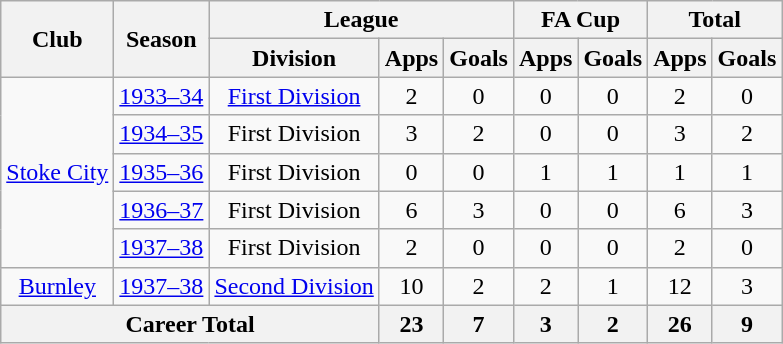<table class="wikitable" style="text-align: center;">
<tr>
<th rowspan="2">Club</th>
<th rowspan="2">Season</th>
<th colspan="3">League</th>
<th colspan="2">FA Cup</th>
<th colspan="2">Total</th>
</tr>
<tr>
<th>Division</th>
<th>Apps</th>
<th>Goals</th>
<th>Apps</th>
<th>Goals</th>
<th>Apps</th>
<th>Goals</th>
</tr>
<tr>
<td rowspan="5"><a href='#'>Stoke City</a></td>
<td><a href='#'>1933–34</a></td>
<td><a href='#'>First Division</a></td>
<td>2</td>
<td>0</td>
<td>0</td>
<td>0</td>
<td>2</td>
<td>0</td>
</tr>
<tr>
<td><a href='#'>1934–35</a></td>
<td>First Division</td>
<td>3</td>
<td>2</td>
<td>0</td>
<td>0</td>
<td>3</td>
<td>2</td>
</tr>
<tr>
<td><a href='#'>1935–36</a></td>
<td>First Division</td>
<td>0</td>
<td>0</td>
<td>1</td>
<td>1</td>
<td>1</td>
<td>1</td>
</tr>
<tr>
<td><a href='#'>1936–37</a></td>
<td>First Division</td>
<td>6</td>
<td>3</td>
<td>0</td>
<td>0</td>
<td>6</td>
<td>3</td>
</tr>
<tr>
<td><a href='#'>1937–38</a></td>
<td>First Division</td>
<td>2</td>
<td>0</td>
<td>0</td>
<td>0</td>
<td>2</td>
<td>0</td>
</tr>
<tr>
<td><a href='#'>Burnley</a></td>
<td><a href='#'>1937–38</a></td>
<td><a href='#'>Second Division</a></td>
<td>10</td>
<td>2</td>
<td>2</td>
<td>1</td>
<td>12</td>
<td>3</td>
</tr>
<tr>
<th colspan="3">Career Total</th>
<th>23</th>
<th>7</th>
<th>3</th>
<th>2</th>
<th>26</th>
<th>9</th>
</tr>
</table>
